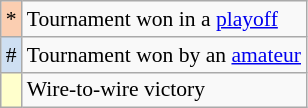<table class="wikitable" style="font-size:90%;">
<tr>
<td style="background-color:#FBCEB1">*</td>
<td>Tournament won in a <a href='#'>playoff</a></td>
</tr>
<tr>
<td style="background-color:#cedff2">#</td>
<td>Tournament won by an <a href='#'>amateur</a></td>
</tr>
<tr>
<td style="background-color:#FFFFCC"></td>
<td>Wire-to-wire victory</td>
</tr>
</table>
